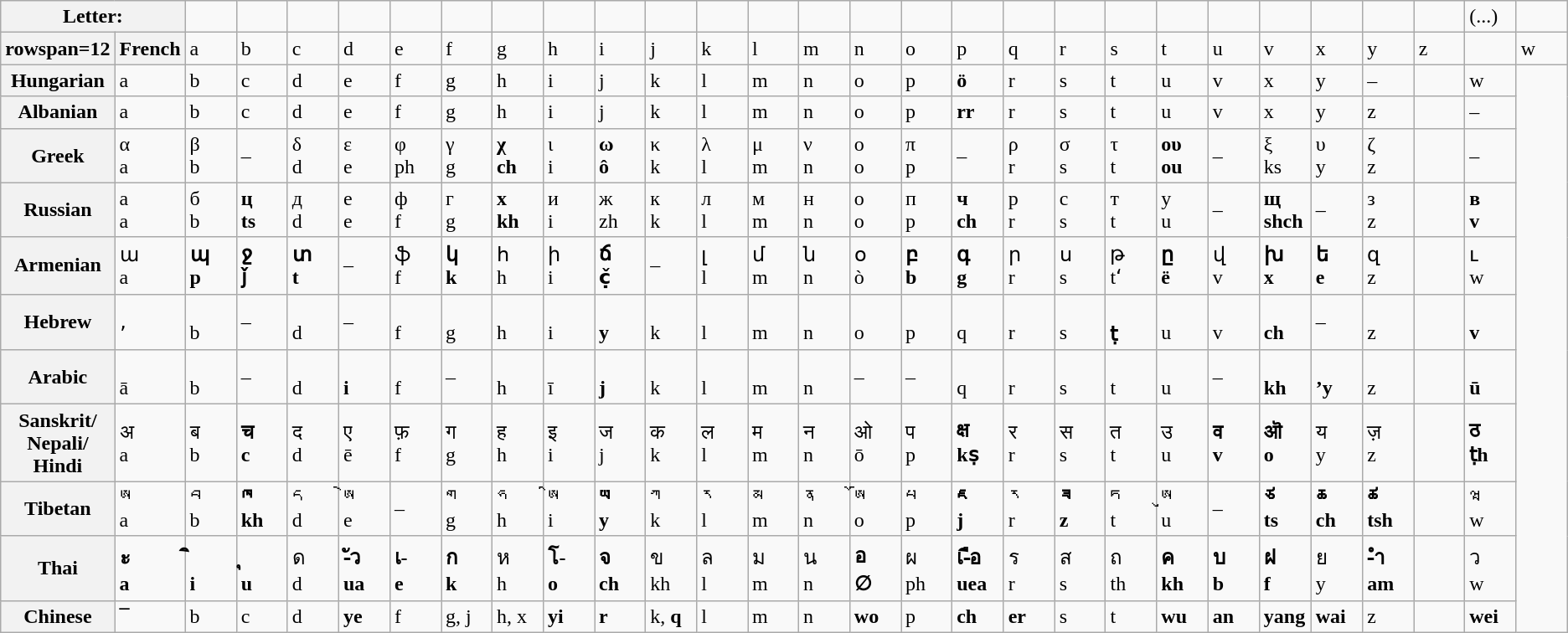<table class=wikitable>
<tr>
<th colspan=2>Letter:</th>
<td width=34px></td>
<td width=34px></td>
<td width=34px></td>
<td width=34px></td>
<td width=34px></td>
<td width=34px></td>
<td width=34px></td>
<td width=34px></td>
<td width=34px></td>
<td width=34px></td>
<td width=34px></td>
<td width=34px></td>
<td width=34px></td>
<td width=34px></td>
<td width=34px></td>
<td width=34px></td>
<td width=34px></td>
<td width=34px></td>
<td width=34px></td>
<td width=34px></td>
<td width=34px></td>
<td width=34px></td>
<td width=34px></td>
<td width=34px></td>
<td width=34px></td>
<td width=34px>(...)</td>
<td width=34px></td>
</tr>
<tr>
<th>rowspan=12 </th>
<th>French</th>
<td>a</td>
<td>b</td>
<td>c</td>
<td>d</td>
<td>e</td>
<td>f</td>
<td>g</td>
<td>h</td>
<td>i</td>
<td>j</td>
<td>k</td>
<td>l</td>
<td>m</td>
<td>n</td>
<td>o</td>
<td>p</td>
<td>q</td>
<td>r</td>
<td>s</td>
<td>t</td>
<td>u</td>
<td>v</td>
<td>x</td>
<td>y</td>
<td>z</td>
<td></td>
<td>w</td>
</tr>
<tr>
<th>Hungarian</th>
<td>a</td>
<td>b</td>
<td>c</td>
<td>d</td>
<td>e</td>
<td>f</td>
<td>g</td>
<td>h</td>
<td>i</td>
<td>j</td>
<td>k</td>
<td>l</td>
<td>m</td>
<td>n</td>
<td>o</td>
<td>p</td>
<td><strong>ö</strong></td>
<td>r</td>
<td>s</td>
<td>t</td>
<td>u</td>
<td>v</td>
<td>x</td>
<td>y</td>
<td>–</td>
<td></td>
<td>w</td>
</tr>
<tr>
<th>Albanian</th>
<td>a</td>
<td>b</td>
<td>c</td>
<td>d</td>
<td>e</td>
<td>f</td>
<td>g</td>
<td>h</td>
<td>i</td>
<td>j</td>
<td>k</td>
<td>l</td>
<td>m</td>
<td>n</td>
<td>o</td>
<td>p</td>
<td><strong>rr</strong></td>
<td>r</td>
<td>s</td>
<td>t</td>
<td>u</td>
<td>v</td>
<td>x</td>
<td>y</td>
<td>z</td>
<td></td>
<td>–</td>
</tr>
<tr>
<th>Greek</th>
<td>α<br>a</td>
<td>β<br>b</td>
<td>–</td>
<td>δ<br>d</td>
<td>ε<br>e</td>
<td>φ<br>ph</td>
<td>γ<br>g</td>
<td><strong>χ<br>ch</strong></td>
<td>ι<br>i</td>
<td><strong>ω<br>ô</strong></td>
<td>κ<br>k</td>
<td>λ<br>l</td>
<td>μ<br>m</td>
<td>ν<br>n</td>
<td>ο<br>o</td>
<td>π<br>p</td>
<td>–</td>
<td>ρ<br>r</td>
<td>σ<br>s</td>
<td>τ<br>t</td>
<td><strong>ου<br>ou</strong></td>
<td>–</td>
<td>ξ<br>ks</td>
<td>υ<br>y</td>
<td>ζ<br>z</td>
<td></td>
<td>–</td>
</tr>
<tr>
<th>Russian</th>
<td>а<br>a</td>
<td>б<br>b</td>
<td><strong>ц<br>ts</strong></td>
<td>д<br>d</td>
<td>е<br>e</td>
<td>ф<br>f</td>
<td>г<br>g</td>
<td><strong>х<br>kh</strong></td>
<td>и<br>i</td>
<td>ж<br>zh</td>
<td>к<br>k</td>
<td>л<br>l</td>
<td>м<br>m</td>
<td>н<br>n</td>
<td>о<br>o</td>
<td>п<br>p</td>
<td><strong>ч<br>ch</strong></td>
<td>р<br>r</td>
<td>с<br>s</td>
<td>т<br>t</td>
<td>у<br>u</td>
<td>–</td>
<td><strong>щ<br>shch</strong></td>
<td>–</td>
<td>з<br>z</td>
<td></td>
<td><strong>в<br>v</strong></td>
</tr>
<tr>
<th>Armenian</th>
<td>ա<br>a</td>
<td><strong>պ<br>p</strong></td>
<td><strong>ջ<br>ǰ</strong></td>
<td><strong>տ<br>t</strong></td>
<td>–</td>
<td>ֆ<br>f</td>
<td><strong>կ<br>k</strong></td>
<td>հ<br>h</td>
<td>ի<br>i</td>
<td><strong>ճ<br>č̣</strong></td>
<td>–</td>
<td>լ<br>l</td>
<td>մ<br>m</td>
<td>ն<br>n</td>
<td>օ<br>ò</td>
<td><strong>բ<br>b</strong></td>
<td><strong>գ<br>g</strong></td>
<td>ր<br>r</td>
<td>ս<br>s</td>
<td>թ<br>tʻ</td>
<td><strong>ը<br>ë</strong></td>
<td>վ<br>v</td>
<td><strong>խ<br>x</strong></td>
<td><strong>ե<br>e</strong></td>
<td>զ<br>z</td>
<td></td>
<td>ւ<br>w</td>
</tr>
<tr>
<th>Hebrew</th>
<td><br>ʼ</td>
<td><br>b</td>
<td>–</td>
<td><br>d</td>
<td>–</td>
<td><br>f</td>
<td><br>g</td>
<td><br>h</td>
<td><br>i</td>
<td><strong><br>y</strong></td>
<td><br>k</td>
<td><br>l</td>
<td><br>m</td>
<td><br>n</td>
<td><br>o</td>
<td><br>p</td>
<td><br>q</td>
<td><br>r</td>
<td><br>s</td>
<td><strong><br>ṭ</strong></td>
<td><br>u</td>
<td><br>v</td>
<td><strong><br>ch</strong></td>
<td>–</td>
<td><br>z</td>
<td></td>
<td><strong><br>v</strong></td>
</tr>
<tr>
<th>Arabic</th>
<td><br>ā</td>
<td><br>b</td>
<td>–</td>
<td><br>d</td>
<td><strong><br>i</strong></td>
<td><br>f</td>
<td>–</td>
<td><br>h</td>
<td><br>ī</td>
<td><strong><br>j</strong></td>
<td><br>k</td>
<td><br>l</td>
<td><br>m</td>
<td><br>n</td>
<td>–</td>
<td>–</td>
<td><br>q</td>
<td><br>r</td>
<td><br>s</td>
<td><br>t</td>
<td><br>u</td>
<td>–</td>
<td><strong><br>kh</strong></td>
<td><strong><br>’y</strong></td>
<td><br>z</td>
<td></td>
<td><strong><br>ū</strong></td>
</tr>
<tr>
<th>Sanskrit/ Nepali/ Hindi</th>
<td>अ<br>a</td>
<td>ब<br>b</td>
<td><strong>च<br>c</strong></td>
<td>द<br>d</td>
<td>ए<br>ē</td>
<td>फ़<br>f</td>
<td>ग<br>g</td>
<td>ह<br>h</td>
<td>इ<br>i</td>
<td>ज<br>j</td>
<td>क<br>k</td>
<td>ल<br>l</td>
<td>म<br>m</td>
<td>न<br>n</td>
<td>ओ<br>ō</td>
<td>प<br>p</td>
<td><strong>क्ष<br>kṣ</strong></td>
<td>र<br>r</td>
<td>स<br>s</td>
<td>त<br>t</td>
<td>उ<br>u</td>
<td><strong>व<br>v</strong></td>
<td><strong>ऒ<br>o</strong></td>
<td>य<br>y</td>
<td>ज़<br>z</td>
<td></td>
<td><strong>ठ<br>ṭh</strong></td>
</tr>
<tr>
<th>Tibetan</th>
<td>ཨ<br>a</td>
<td>བ<br>b</td>
<td><strong>ཁ<br>kh</strong></td>
<td>ད<br>d</td>
<td>ཨེ<br>e</td>
<td>–</td>
<td>ག<br>g</td>
<td>ཧ<br>h</td>
<td>ཨི<br>i</td>
<td><strong>ཡ<br>y</strong></td>
<td>ཀ<br>k</td>
<td>ར<br>l</td>
<td>མ<br>m</td>
<td>ན<br>n</td>
<td>ཨོ<br>o</td>
<td>པ<br>p</td>
<td><strong>ཇ<br>j</strong></td>
<td>ར<br>r</td>
<td><strong>ཟ<br>z</strong></td>
<td>ཏ<br>t</td>
<td>ཨུ<br>u</td>
<td>–</td>
<td><strong>ཙ<br>ts</strong></td>
<td><strong>ཆ<br>ch</strong></td>
<td><strong>ཚ<br>tsh</strong></td>
<td></td>
<td>ཝ<br>w</td>
</tr>
<tr>
<th>Thai</th>
<td><strong>ะ<br>a</strong></td>
<td><strong> ิ<br>i</strong></td>
<td><strong> ุ<br>u</strong></td>
<td>ด<br>d</td>
<td><strong>-ัว<br>ua</strong></td>
<td><strong>เ-<br>e</strong></td>
<td><strong>ก<br>k</strong></td>
<td>ห<br>h</td>
<td><strong>โ-<br>o</strong></td>
<td><strong>จ<br>ch</strong></td>
<td>ข <br>kh</td>
<td>ล<br>l</td>
<td>ม<br>m</td>
<td>น<br>n</td>
<td><strong>อ<br>∅</strong></td>
<td>ผ<br>ph</td>
<td><strong>เ-ือ<br>uea</strong></td>
<td>ร<br>r</td>
<td>ส<br>s</td>
<td>ถ<br>th</td>
<td><strong>ค<br>kh</strong></td>
<td><strong>บ<br>b</strong></td>
<td><strong>ฝ<br>f</strong></td>
<td>ย<br>y</td>
<td><strong>-ำ<br>am</strong></td>
<td></td>
<td>ว<br>w</td>
</tr>
<tr>
<th>Chinese</th>
<td><strong>¯</strong></td>
<td>b</td>
<td>c</td>
<td>d</td>
<td><strong>ye</strong></td>
<td>f</td>
<td>g, j</td>
<td>h, x</td>
<td><strong>yi</strong></td>
<td><strong>r</strong></td>
<td>k, <strong>q</strong></td>
<td>l</td>
<td>m</td>
<td>n</td>
<td><strong>wo</strong></td>
<td>p</td>
<td><strong>ch</strong></td>
<td><strong>er</strong></td>
<td>s</td>
<td>t</td>
<td><strong>wu</strong></td>
<td><strong>an</strong></td>
<td><strong>yang</strong></td>
<td><strong>wai</strong></td>
<td>z</td>
<td></td>
<td><strong>wei</strong></td>
</tr>
</table>
